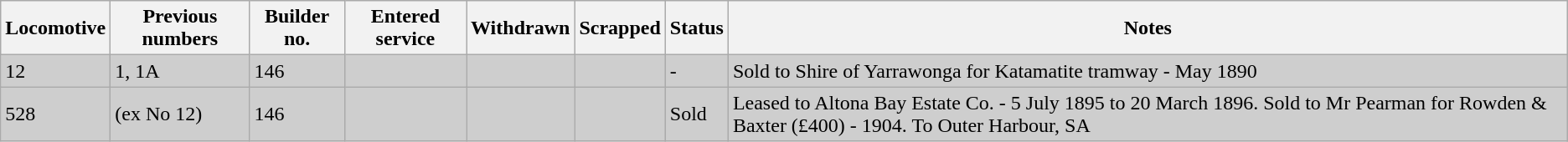<table class="wikitable sortable mw-collapsible">
<tr>
<th scope="col">Locomotive</th>
<th scope="col">Previous numbers</th>
<th scope="col">Builder no.</th>
<th scope="col">Entered service</th>
<th scope="col">Withdrawn</th>
<th scope="col">Scrapped</th>
<th scope="col">Status</th>
<th scope="col" class="unsortable">Notes</th>
</tr>
<tr bgcolor=#cecece>
<td>12</td>
<td>1, 1A</td>
<td>146</td>
<td></td>
<td></td>
<td></td>
<td>-</td>
<td>Sold to Shire of Yarrawonga for Katamatite tramway - May 1890</td>
</tr>
<tr bgcolor=#cecece>
<td>528</td>
<td>(ex No 12)</td>
<td>146</td>
<td></td>
<td></td>
<td></td>
<td>Sold</td>
<td>Leased to Altona Bay Estate Co. - 5 July 1895 to 20 March 1896. Sold to Mr Pearman for Rowden & Baxter (£400) - 1904. To Outer Harbour, SA</td>
</tr>
</table>
